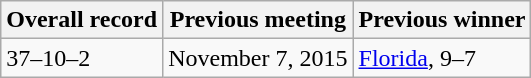<table class="wikitable">
<tr>
<th>Overall record</th>
<th>Previous meeting</th>
<th>Previous winner</th>
</tr>
<tr>
<td>37–10–2</td>
<td>November 7, 2015</td>
<td><a href='#'>Florida</a>, 9–7</td>
</tr>
</table>
